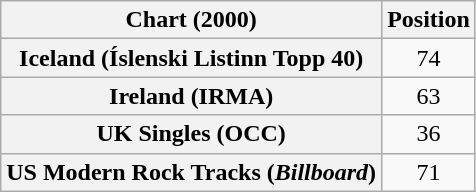<table class="wikitable sortable plainrowheaders" style="text-align:center">
<tr>
<th>Chart (2000)</th>
<th>Position</th>
</tr>
<tr>
<th scope="row">Iceland (Íslenski Listinn Topp 40)</th>
<td>74</td>
</tr>
<tr>
<th scope="row">Ireland (IRMA)</th>
<td>63</td>
</tr>
<tr>
<th scope="row">UK Singles (OCC)</th>
<td>36</td>
</tr>
<tr>
<th scope="row">US Modern Rock Tracks (<em>Billboard</em>)</th>
<td>71</td>
</tr>
</table>
